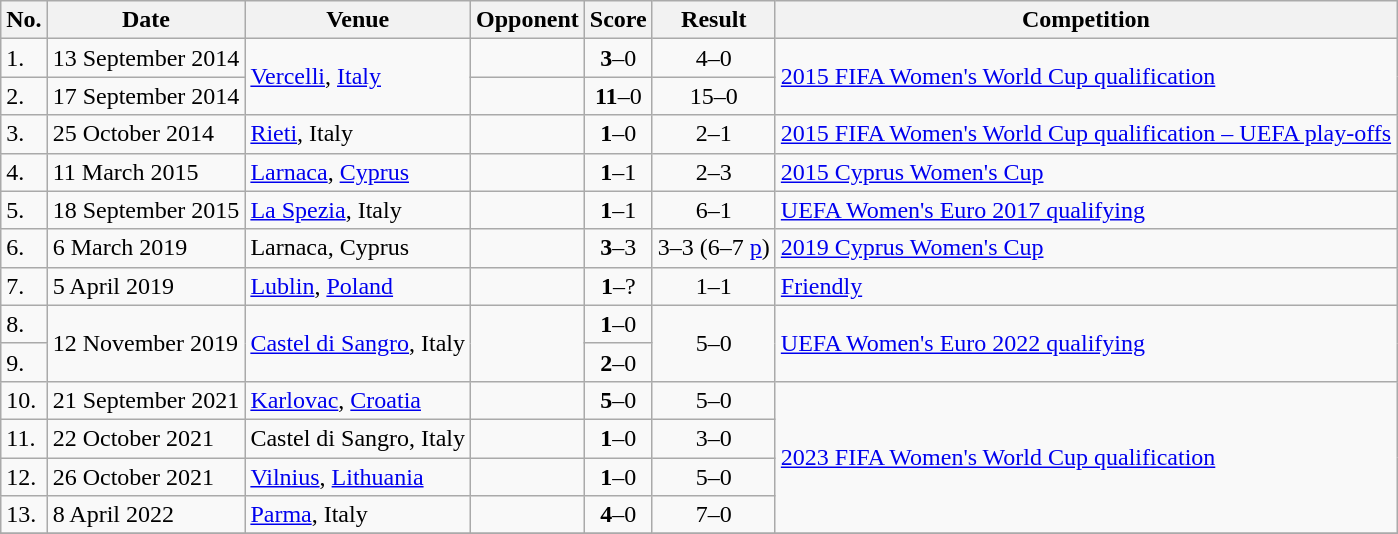<table class="wikitable">
<tr>
<th>No.</th>
<th>Date</th>
<th>Venue</th>
<th>Opponent</th>
<th>Score</th>
<th>Result</th>
<th>Competition</th>
</tr>
<tr>
<td>1.</td>
<td>13 September 2014</td>
<td rowspan=2><a href='#'>Vercelli</a>, <a href='#'>Italy</a></td>
<td></td>
<td align=center><strong>3</strong>–0</td>
<td align=center>4–0</td>
<td rowspan=2><a href='#'>2015 FIFA Women's World Cup qualification</a></td>
</tr>
<tr>
<td>2.</td>
<td>17 September 2014</td>
<td></td>
<td align=center><strong>11</strong>–0</td>
<td align=center>15–0</td>
</tr>
<tr>
<td>3.</td>
<td>25 October 2014</td>
<td><a href='#'>Rieti</a>, Italy</td>
<td></td>
<td align=center><strong>1</strong>–0</td>
<td align=center>2–1</td>
<td><a href='#'>2015 FIFA Women's World Cup qualification – UEFA play-offs</a></td>
</tr>
<tr>
<td>4.</td>
<td>11 March 2015</td>
<td><a href='#'>Larnaca</a>, <a href='#'>Cyprus</a></td>
<td></td>
<td align=center><strong>1</strong>–1</td>
<td align=center>2–3</td>
<td><a href='#'>2015 Cyprus Women's Cup</a></td>
</tr>
<tr>
<td>5.</td>
<td>18 September 2015</td>
<td><a href='#'>La Spezia</a>, Italy</td>
<td></td>
<td align=center><strong>1</strong>–1</td>
<td align=center>6–1</td>
<td><a href='#'>UEFA Women's Euro 2017 qualifying</a></td>
</tr>
<tr>
<td>6.</td>
<td>6 March 2019</td>
<td>Larnaca, Cyprus</td>
<td></td>
<td align=center><strong>3</strong>–3</td>
<td align=center>3–3  (6–7 <a href='#'>p</a>)</td>
<td><a href='#'>2019 Cyprus Women's Cup</a></td>
</tr>
<tr>
<td>7.</td>
<td>5 April 2019</td>
<td><a href='#'>Lublin</a>, <a href='#'>Poland</a></td>
<td></td>
<td align=center><strong>1</strong>–?</td>
<td align=center>1–1</td>
<td><a href='#'>Friendly</a></td>
</tr>
<tr>
<td>8.</td>
<td rowspan=2>12 November 2019</td>
<td rowspan=2><a href='#'>Castel di Sangro</a>, Italy</td>
<td rowspan=2></td>
<td align=center><strong>1</strong>–0</td>
<td rowspan=2 align=center>5–0</td>
<td rowspan=2><a href='#'>UEFA Women's Euro 2022 qualifying</a></td>
</tr>
<tr>
<td>9.</td>
<td align=center><strong>2</strong>–0</td>
</tr>
<tr>
<td>10.</td>
<td>21 September 2021</td>
<td><a href='#'>Karlovac</a>, <a href='#'>Croatia</a></td>
<td></td>
<td align=center><strong>5</strong>–0</td>
<td align=center>5–0</td>
<td rowspan=4><a href='#'>2023 FIFA Women's World Cup qualification</a></td>
</tr>
<tr>
<td>11.</td>
<td>22 October 2021</td>
<td>Castel di Sangro, Italy</td>
<td></td>
<td align=center><strong>1</strong>–0</td>
<td align=center>3–0</td>
</tr>
<tr>
<td>12.</td>
<td>26 October 2021</td>
<td><a href='#'>Vilnius</a>, <a href='#'>Lithuania</a></td>
<td></td>
<td align=center><strong>1</strong>–0</td>
<td align=center>5–0</td>
</tr>
<tr>
<td>13.</td>
<td>8 April 2022</td>
<td><a href='#'>Parma</a>, Italy</td>
<td></td>
<td align=center><strong>4</strong>–0</td>
<td align=center>7–0</td>
</tr>
<tr>
</tr>
</table>
